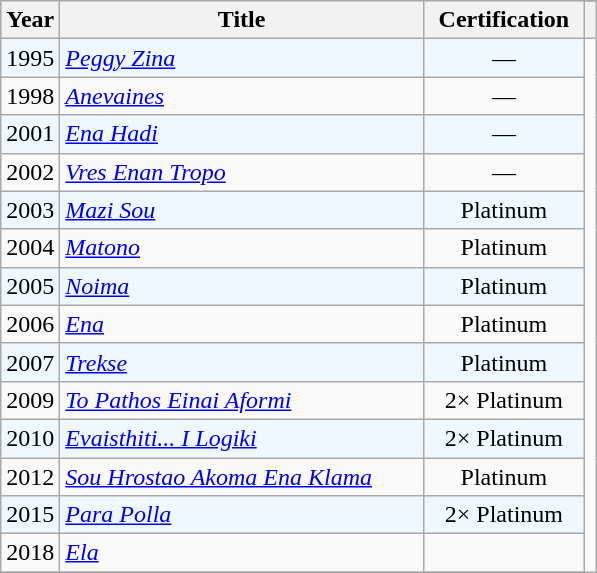<table class="wikitable"|width=100%>
<tr bgcolor="#CCCCCC">
<th width="20" rowspan="2">Year</th>
<th width="235" rowspan="2">Title</th>
<th width="100" rowspan="2">Certification</th>
</tr>
<tr>
<th></th>
</tr>
<tr bgcolor="#F0F8FF">
<td>1995</td>
<td><em><a href='#'>Peggy Zina</a></em></td>
<td align="center">—</td>
</tr>
<tr>
<td>1998</td>
<td><em><a href='#'>Anevaines</a></em></td>
<td align="center">—</td>
</tr>
<tr bgcolor="#F0F8FF">
<td>2001</td>
<td><em><a href='#'>Ena Hadi</a></em></td>
<td align="center">—</td>
</tr>
<tr>
<td>2002</td>
<td><em><a href='#'>Vres Enan Tropo</a></em></td>
<td align="center">—</td>
</tr>
<tr bgcolor="#F0F8FF">
<td>2003</td>
<td><em><a href='#'>Mazi Sou</a></em></td>
<td align="center">Platinum</td>
</tr>
<tr>
<td>2004</td>
<td><em><a href='#'>Matono</a></em></td>
<td align="center">Platinum</td>
</tr>
<tr bgcolor="#F0F8FF">
<td>2005</td>
<td><em><a href='#'>Noima</a></em></td>
<td align="center">Platinum</td>
</tr>
<tr>
<td>2006</td>
<td><em><a href='#'>Ena</a></em></td>
<td align="center">Platinum</td>
</tr>
<tr bgcolor="#F0F8FF">
<td>2007</td>
<td><em><a href='#'>Trekse</a></em></td>
<td align="center">Platinum</td>
</tr>
<tr>
<td>2009</td>
<td><em><a href='#'>To Pathos Einai Aformi</a></em></td>
<td align="center">2× Platinum</td>
</tr>
<tr bgcolor="#F0F8FF">
<td>2010</td>
<td><em><a href='#'>Evaisthiti... I Logiki</a></em></td>
<td align="center">2× Platinum</td>
</tr>
<tr>
<td>2012</td>
<td><em><a href='#'>Sou Hrostao Akoma Ena Klama</a></em></td>
<td align="center">Platinum</td>
</tr>
<tr bgcolor="#F0F8FF">
<td>2015</td>
<td><em><a href='#'>Para Polla</a></em></td>
<td align="center">2× Platinum</td>
</tr>
<tr>
<td>2018</td>
<td><em><a href='#'>Ela</a></em></td>
<td align="center"></td>
</tr>
<tr bgcolor="#F0F8FF">
</tr>
</table>
